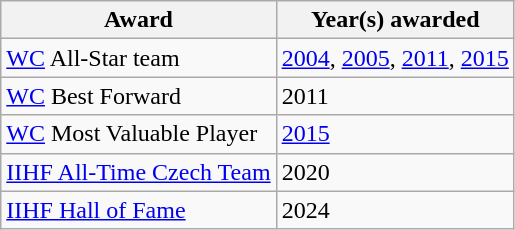<table class="wikitable">
<tr>
<th>Award</th>
<th>Year(s) awarded</th>
</tr>
<tr>
<td><a href='#'>WC</a> All-Star team</td>
<td><a href='#'>2004</a>, <a href='#'>2005</a>, <a href='#'>2011</a>, <a href='#'>2015</a></td>
</tr>
<tr>
<td><a href='#'>WC</a> Best Forward</td>
<td>2011</td>
</tr>
<tr>
<td><a href='#'>WC</a> Most Valuable Player</td>
<td><a href='#'>2015</a></td>
</tr>
<tr>
<td><a href='#'>IIHF All-Time Czech Team</a></td>
<td>2020</td>
</tr>
<tr>
<td><a href='#'>IIHF Hall of Fame</a></td>
<td>2024</td>
</tr>
</table>
